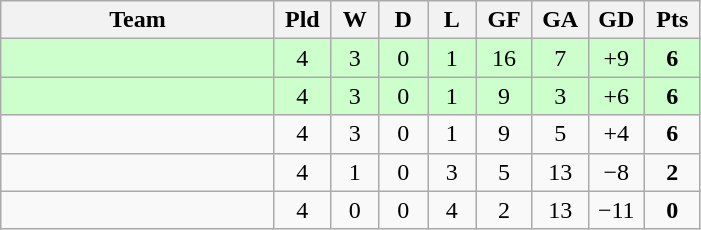<table class="wikitable" style="text-align: center;">
<tr>
<th width="175">Team</th>
<th width="30">Pld</th>
<th width="25">W</th>
<th width="25">D</th>
<th width="25">L</th>
<th width="30">GF</th>
<th width="30">GA</th>
<th width="30">GD</th>
<th width="30">Pts</th>
</tr>
<tr bgcolor="#ccffcc">
<td align=left></td>
<td>4</td>
<td>3</td>
<td>0</td>
<td>1</td>
<td>16</td>
<td>7</td>
<td>+9</td>
<td><strong>6</strong></td>
</tr>
<tr bgcolor="#ccffcc">
<td align=left></td>
<td>4</td>
<td>3</td>
<td>0</td>
<td>1</td>
<td>9</td>
<td>3</td>
<td>+6</td>
<td><strong>6</strong></td>
</tr>
<tr>
<td align=left></td>
<td>4</td>
<td>3</td>
<td>0</td>
<td>1</td>
<td>9</td>
<td>5</td>
<td>+4</td>
<td><strong>6</strong></td>
</tr>
<tr>
<td align=left></td>
<td>4</td>
<td>1</td>
<td>0</td>
<td>3</td>
<td>5</td>
<td>13</td>
<td>−8</td>
<td><strong>2</strong></td>
</tr>
<tr>
<td align=left></td>
<td>4</td>
<td>0</td>
<td>0</td>
<td>4</td>
<td>2</td>
<td>13</td>
<td>−11</td>
<td><strong>0</strong></td>
</tr>
</table>
